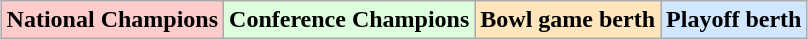<table class="wikitable" style="margin:1em auto;">
<tr>
<td bgcolor="#FFCCCC"><strong>National Champions</strong></td>
<td bgcolor="#ddffdd"><strong>Conference Champions</strong></td>
<td bgcolor="#ffe6bd"><strong>Bowl game berth</strong></td>
<td bgcolor="#d0e7ff"><strong>Playoff berth</strong></td>
</tr>
</table>
